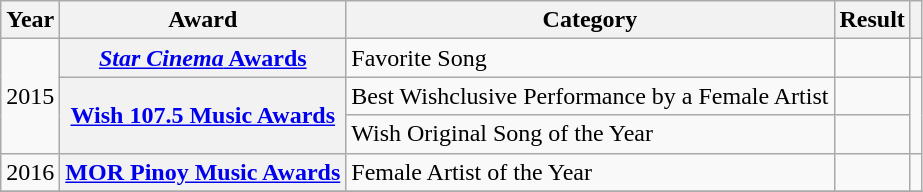<table class="wikitable sortable plainrowheaders">
<tr>
<th>Year</th>
<th>Award</th>
<th>Category</th>
<th>Result</th>
<th></th>
</tr>
<tr>
<td rowspan="3">2015</td>
<th scope="row"><a href='#'><em>Star Cinema</em> Awards</a></th>
<td>Favorite Song</td>
<td></td>
<td style="text-align:center;"></td>
</tr>
<tr>
<th scope="row" rowspan="2"><a href='#'>Wish 107.5 Music Awards</a></th>
<td>Best Wishclusive Performance by a Female Artist</td>
<td></td>
<td style="text-align:center;" rowspan="2"></td>
</tr>
<tr>
<td>Wish Original Song of the Year</td>
<td></td>
</tr>
<tr>
<td>2016</td>
<th scope="row"><a href='#'>MOR Pinoy Music Awards</a></th>
<td>Female Artist of the Year</td>
<td></td>
<td style="text-align:center;"></td>
</tr>
<tr>
</tr>
</table>
